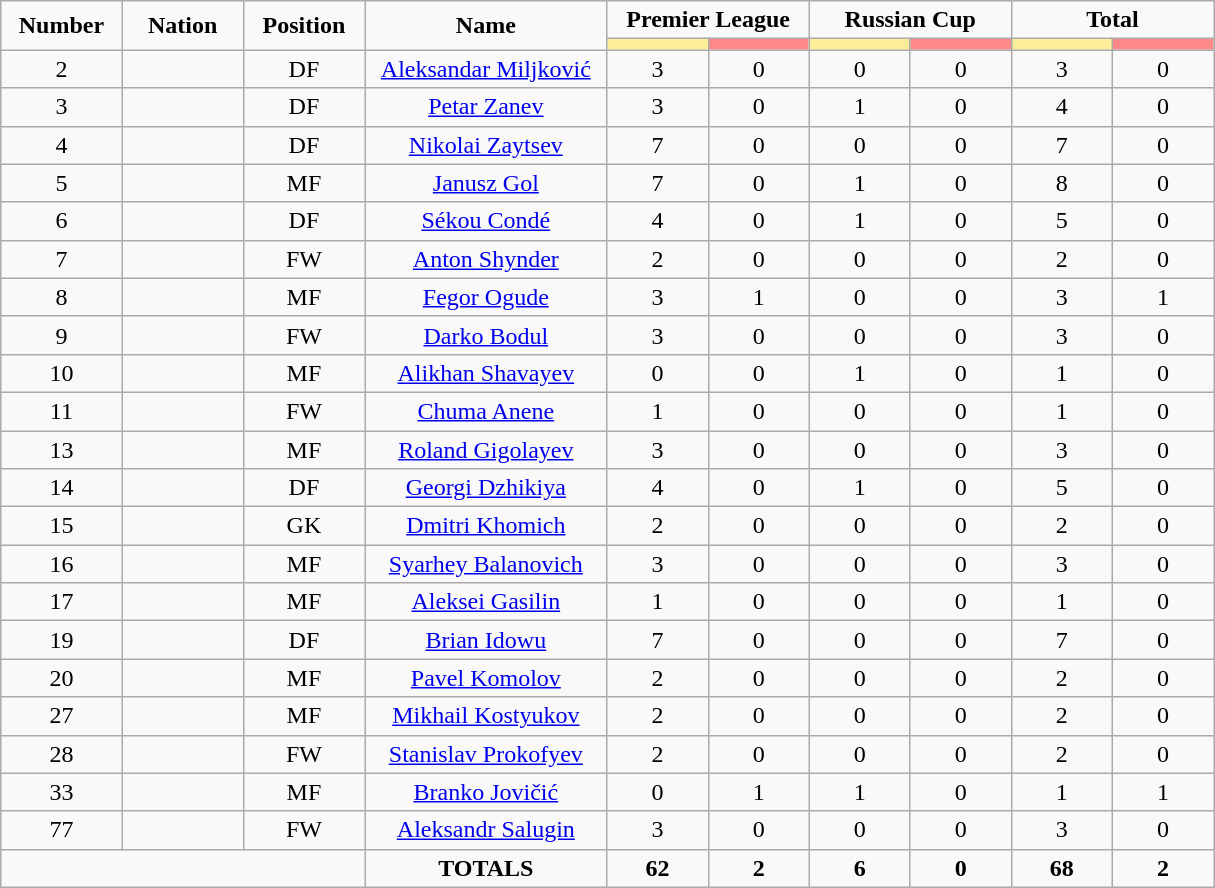<table class="wikitable" style="font-size: 100%; text-align: center;">
<tr>
<td rowspan="2" width="10%" align="center"><strong>Number</strong></td>
<td rowspan="2" width="10%" align="center"><strong>Nation</strong></td>
<td rowspan="2" width="10%" align="center"><strong>Position</strong></td>
<td rowspan="2" width="20%" align="center"><strong>Name</strong></td>
<td colspan="2" align="center"><strong>Premier League</strong></td>
<td colspan="2" align="center"><strong>Russian Cup</strong></td>
<td colspan="2" align="center"><strong>Total</strong></td>
</tr>
<tr>
<th width=60 style="background: #FFEE99"></th>
<th width=60 style="background: #FF8888"></th>
<th width=60 style="background: #FFEE99"></th>
<th width=60 style="background: #FF8888"></th>
<th width=60 style="background: #FFEE99"></th>
<th width=60 style="background: #FF8888"></th>
</tr>
<tr>
<td>2</td>
<td></td>
<td>DF</td>
<td><a href='#'>Aleksandar Miljković</a></td>
<td>3</td>
<td>0</td>
<td>0</td>
<td>0</td>
<td>3</td>
<td>0</td>
</tr>
<tr>
<td>3</td>
<td></td>
<td>DF</td>
<td><a href='#'>Petar Zanev</a></td>
<td>3</td>
<td>0</td>
<td>1</td>
<td>0</td>
<td>4</td>
<td>0</td>
</tr>
<tr>
<td>4</td>
<td></td>
<td>DF</td>
<td><a href='#'>Nikolai Zaytsev</a></td>
<td>7</td>
<td>0</td>
<td>0</td>
<td>0</td>
<td>7</td>
<td>0</td>
</tr>
<tr>
<td>5</td>
<td></td>
<td>MF</td>
<td><a href='#'>Janusz Gol</a></td>
<td>7</td>
<td>0</td>
<td>1</td>
<td>0</td>
<td>8</td>
<td>0</td>
</tr>
<tr>
<td>6</td>
<td></td>
<td>DF</td>
<td><a href='#'>Sékou Condé</a></td>
<td>4</td>
<td>0</td>
<td>1</td>
<td>0</td>
<td>5</td>
<td>0</td>
</tr>
<tr>
<td>7</td>
<td></td>
<td>FW</td>
<td><a href='#'>Anton Shynder</a></td>
<td>2</td>
<td>0</td>
<td>0</td>
<td>0</td>
<td>2</td>
<td>0</td>
</tr>
<tr>
<td>8</td>
<td></td>
<td>MF</td>
<td><a href='#'>Fegor Ogude</a></td>
<td>3</td>
<td>1</td>
<td>0</td>
<td>0</td>
<td>3</td>
<td>1</td>
</tr>
<tr>
<td>9</td>
<td></td>
<td>FW</td>
<td><a href='#'>Darko Bodul</a></td>
<td>3</td>
<td>0</td>
<td>0</td>
<td>0</td>
<td>3</td>
<td>0</td>
</tr>
<tr>
<td>10</td>
<td></td>
<td>MF</td>
<td><a href='#'>Alikhan Shavayev</a></td>
<td>0</td>
<td>0</td>
<td>1</td>
<td>0</td>
<td>1</td>
<td>0</td>
</tr>
<tr>
<td>11</td>
<td></td>
<td>FW</td>
<td><a href='#'>Chuma Anene</a></td>
<td>1</td>
<td>0</td>
<td>0</td>
<td>0</td>
<td>1</td>
<td>0</td>
</tr>
<tr>
<td>13</td>
<td></td>
<td>MF</td>
<td><a href='#'>Roland Gigolayev</a></td>
<td>3</td>
<td>0</td>
<td>0</td>
<td>0</td>
<td>3</td>
<td>0</td>
</tr>
<tr>
<td>14</td>
<td></td>
<td>DF</td>
<td><a href='#'>Georgi Dzhikiya</a></td>
<td>4</td>
<td>0</td>
<td>1</td>
<td>0</td>
<td>5</td>
<td>0</td>
</tr>
<tr>
<td>15</td>
<td></td>
<td>GK</td>
<td><a href='#'>Dmitri Khomich</a></td>
<td>2</td>
<td>0</td>
<td>0</td>
<td>0</td>
<td>2</td>
<td>0</td>
</tr>
<tr>
<td>16</td>
<td></td>
<td>MF</td>
<td><a href='#'>Syarhey Balanovich</a></td>
<td>3</td>
<td>0</td>
<td>0</td>
<td>0</td>
<td>3</td>
<td>0</td>
</tr>
<tr>
<td>17</td>
<td></td>
<td>MF</td>
<td><a href='#'>Aleksei Gasilin</a></td>
<td>1</td>
<td>0</td>
<td>0</td>
<td>0</td>
<td>1</td>
<td>0</td>
</tr>
<tr>
<td>19</td>
<td></td>
<td>DF</td>
<td><a href='#'>Brian Idowu</a></td>
<td>7</td>
<td>0</td>
<td>0</td>
<td>0</td>
<td>7</td>
<td>0</td>
</tr>
<tr>
<td>20</td>
<td></td>
<td>MF</td>
<td><a href='#'>Pavel Komolov</a></td>
<td>2</td>
<td>0</td>
<td>0</td>
<td>0</td>
<td>2</td>
<td>0</td>
</tr>
<tr>
<td>27</td>
<td></td>
<td>MF</td>
<td><a href='#'>Mikhail Kostyukov</a></td>
<td>2</td>
<td>0</td>
<td>0</td>
<td>0</td>
<td>2</td>
<td>0</td>
</tr>
<tr>
<td>28</td>
<td></td>
<td>FW</td>
<td><a href='#'>Stanislav Prokofyev</a></td>
<td>2</td>
<td>0</td>
<td>0</td>
<td>0</td>
<td>2</td>
<td>0</td>
</tr>
<tr>
<td>33</td>
<td></td>
<td>MF</td>
<td><a href='#'>Branko Jovičić</a></td>
<td>0</td>
<td>1</td>
<td>1</td>
<td>0</td>
<td>1</td>
<td>1</td>
</tr>
<tr>
<td>77</td>
<td></td>
<td>FW</td>
<td><a href='#'>Aleksandr Salugin</a></td>
<td>3</td>
<td>0</td>
<td>0</td>
<td>0</td>
<td>3</td>
<td>0</td>
</tr>
<tr>
<td colspan="3"></td>
<td><strong>TOTALS</strong></td>
<td><strong>62</strong></td>
<td><strong>2</strong></td>
<td><strong>6</strong></td>
<td><strong>0</strong></td>
<td><strong>68</strong></td>
<td><strong>2</strong></td>
</tr>
</table>
